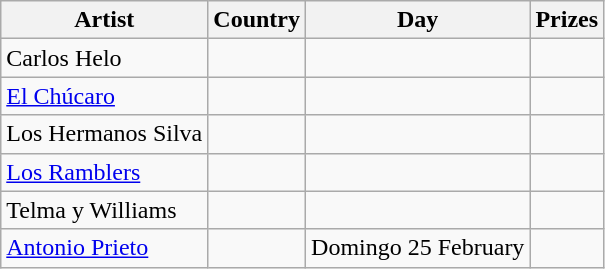<table class="wikitable">
<tr>
<th>Artist</th>
<th>Country</th>
<th>Day</th>
<th>Prizes</th>
</tr>
<tr>
<td>Carlos Helo</td>
<td></td>
<td></td>
<td></td>
</tr>
<tr>
<td><a href='#'>El Chúcaro</a></td>
<td></td>
<td></td>
<td></td>
</tr>
<tr>
<td>Los Hermanos Silva</td>
<td></td>
<td></td>
<td></td>
</tr>
<tr>
<td><a href='#'>Los Ramblers</a></td>
<td></td>
<td></td>
<td></td>
</tr>
<tr>
<td>Telma y Williams</td>
<td></td>
<td></td>
<td></td>
</tr>
<tr>
<td><a href='#'>Antonio Prieto</a></td>
<td></td>
<td>Domingo 25 February</td>
<td></td>
</tr>
</table>
